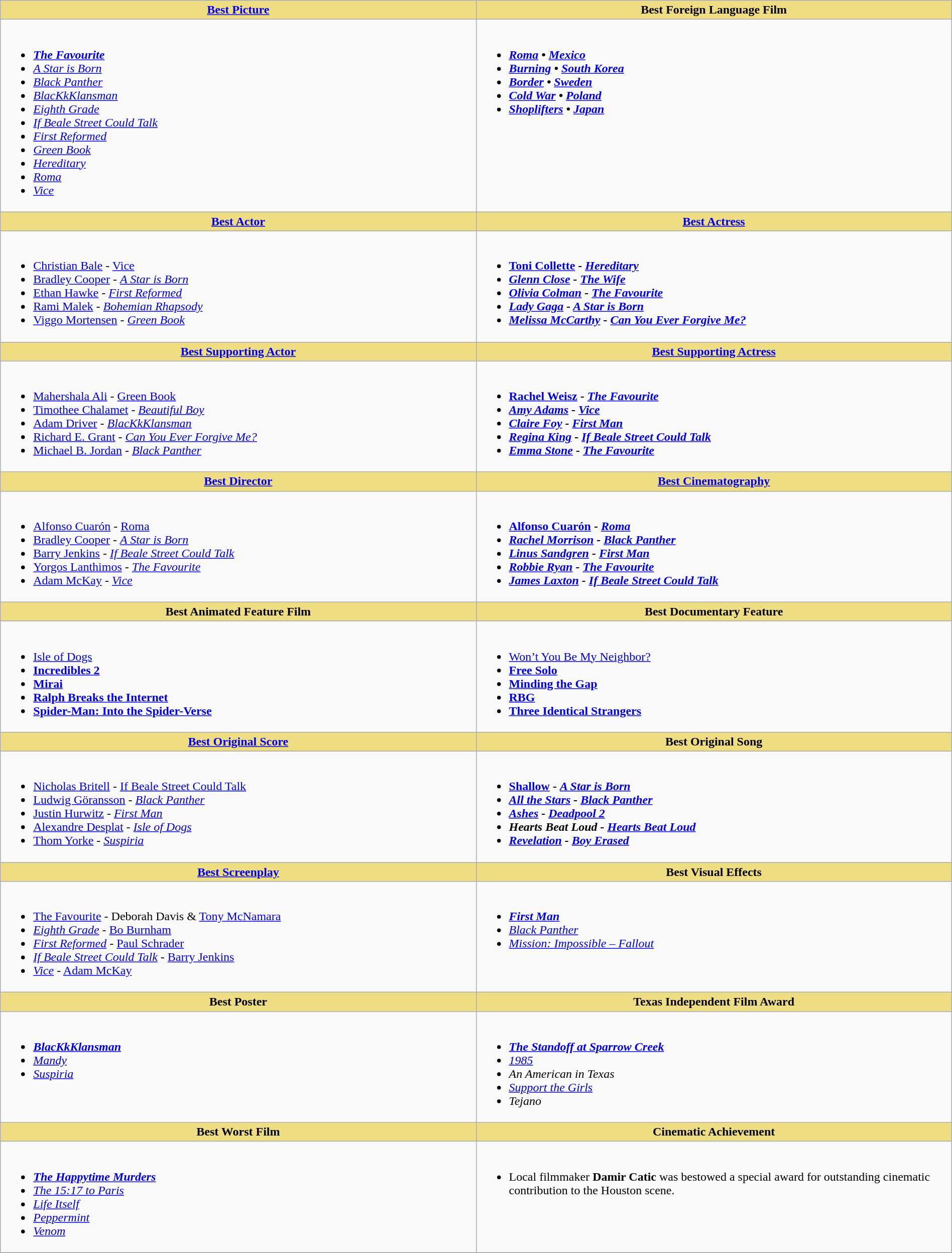<table class="wikitable" style="width:100%">
<tr>
<th style="background:#EEDD82; width:50%"><a href='#'>Best Picture</a></th>
<th style="background:#EEDD82; width:50%">Best Foreign Language Film</th>
</tr>
<tr>
<td valign="top"><br><ul><li><strong><em><a href='#'>The Favourite</a></em></strong></li><li><em><a href='#'>A Star is Born</a></em></li><li><em><a href='#'>Black Panther</a></em></li><li><em><a href='#'>BlacKkKlansman</a></em></li><li><em><a href='#'>Eighth Grade</a></em></li><li><em><a href='#'>If Beale Street Could Talk</a></em></li><li><em><a href='#'>First Reformed</a></em></li><li><em><a href='#'>Green Book</a></em></li><li><em><a href='#'>Hereditary</a></em></li><li><em><a href='#'>Roma</a></em></li><li><em><a href='#'>Vice</a></em></li></ul></td>
<td valign="top"><br><ul><li><strong><em><a href='#'><strong>Roma</strong></a><em> • <a href='#'>Mexico</a><strong></li><li></em><a href='#'>Burning</a><em> • <a href='#'>South Korea</a></li><li></em><a href='#'>Border</a><em> • <a href='#'>Sweden</a></li><li></em><a href='#'>Cold War</a><em> • <a href='#'>Poland</a></li><li></em><a href='#'>Shoplifters</a><em> • <a href='#'>Japan</a></li></ul></td>
</tr>
<tr>
<th style="background:#EEDD82; width:50%"><a href='#'>Best Actor</a></th>
<th style="background:#EEDD82; width:50%"><a href='#'>Best Actress</a></th>
</tr>
<tr>
<td valign="top"><br><ul><li></strong><a href='#'>Christian Bale</a> - </em><a href='#'>Vice</a></em></strong></li><li><a href='#'>Bradley Cooper</a> - <em><a href='#'>A Star is Born</a></em></li><li><a href='#'>Ethan Hawke</a> - <em><a href='#'>First Reformed</a></em></li><li><a href='#'>Rami Malek</a> - <em><a href='#'>Bohemian Rhapsody</a></em></li><li><a href='#'>Viggo Mortensen</a> - <em><a href='#'>Green Book</a></em></li></ul></td>
<td valign="top"><br><ul><li><strong><a href='#'>Toni Collette</a> - <em><a href='#'>Hereditary</a><strong><em></li><li><a href='#'>Glenn Close</a> - </em><a href='#'>The Wife</a><em></li><li><a href='#'>Olivia Colman</a> - </em><a href='#'>The Favourite</a><em></li><li><a href='#'>Lady Gaga</a> - </em><a href='#'>A Star is Born</a><em></li><li><a href='#'>Melissa McCarthy</a> - </em><a href='#'>Can You Ever Forgive Me?</a><em></li></ul></td>
</tr>
<tr>
<th style="background:#EEDD82; width:50%"><a href='#'>Best Supporting Actor</a></th>
<th style="background:#EEDD82; width:50%"><a href='#'>Best Supporting Actress</a></th>
</tr>
<tr>
<td valign="top"><br><ul><li></strong><a href='#'>Mahershala Ali</a> - </em><a href='#'>Green Book</a></em></strong></li><li><a href='#'>Timothee Chalamet</a> - <em><a href='#'>Beautiful Boy</a></em></li><li><a href='#'>Adam Driver</a> - <em><a href='#'>BlacKkKlansman</a></em></li><li><a href='#'>Richard E. Grant</a> - <em><a href='#'>Can You Ever Forgive Me?</a></em></li><li><a href='#'>Michael B. Jordan</a> - <em><a href='#'>Black Panther</a></em></li></ul></td>
<td valign="top"><br><ul><li><strong><a href='#'>Rachel Weisz</a> - <em><a href='#'>The Favourite</a><strong><em></li><li><a href='#'>Amy Adams</a> - </em><a href='#'>Vice</a><em></li><li><a href='#'>Claire Foy</a> - </em><a href='#'>First Man</a><em></li><li><a href='#'>Regina King</a> - </em><a href='#'>If Beale Street Could Talk</a><em></li><li><a href='#'>Emma Stone</a> - </em><a href='#'>The Favourite</a><em></li></ul></td>
</tr>
<tr>
<th style="background:#EEDD82; width:50%"><a href='#'>Best Director</a></th>
<th style="background:#EEDD82; width:50%"><a href='#'>Best Cinematography</a></th>
</tr>
<tr>
<td valign="top"><br><ul><li></strong><a href='#'>Alfonso Cuarón</a> - </em><a href='#'>Roma</a></em></strong></li><li><a href='#'>Bradley Cooper</a> - <em><a href='#'>A Star is Born</a></em></li><li><a href='#'>Barry Jenkins</a> - <em><a href='#'>If Beale Street Could Talk</a></em></li><li><a href='#'>Yorgos Lanthimos</a> - <em><a href='#'>The Favourite</a></em></li><li><a href='#'>Adam McKay</a> - <em><a href='#'>Vice</a></em></li></ul></td>
<td valign="top"><br><ul><li><strong><a href='#'>Alfonso Cuarón</a> - <em><a href='#'>Roma</a><strong><em></li><li><a href='#'>Rachel Morrison</a> - </em><a href='#'>Black Panther</a><em></li><li><a href='#'>Linus Sandgren</a> - </em><a href='#'>First Man</a><em></li><li><a href='#'>Robbie Ryan</a> - </em><a href='#'>The Favourite</a><em></li><li><a href='#'>James Laxton</a> - </em><a href='#'>If Beale Street Could Talk</a><em></li></ul></td>
</tr>
<tr>
<th style="background:#EEDD82; width:50%">Best Animated Feature Film</th>
<th style="background:#EEDD82; width:50%">Best Documentary Feature</th>
</tr>
<tr>
<td valign="top"><br><ul><li></em></strong><a href='#'>Isle of Dogs</a><strong><em></li><li></em><a href='#'>Incredibles 2</a><em></li><li></em><a href='#'>Mirai</a><em></li><li></em><a href='#'>Ralph Breaks the Internet</a><em></li><li></em><a href='#'>Spider-Man: Into the Spider-Verse</a><em></li></ul></td>
<td valign="top"><br><ul><li></em></strong><a href='#'>Won’t You Be My Neighbor?</a><strong><em></li><li></em><a href='#'>Free Solo</a><em></li><li></em><a href='#'>Minding the Gap</a><em></li><li></em><a href='#'>RBG</a><em></li><li></em><a href='#'>Three Identical Strangers</a><em></li></ul></td>
</tr>
<tr>
<th style="background:#EEDD82; width:50%"><a href='#'>Best Original Score</a></th>
<th style="background:#EEDD82; width:50%">Best Original Song</th>
</tr>
<tr>
<td valign="top"><br><ul><li></strong><a href='#'>Nicholas Britell</a> - </em><a href='#'>If Beale Street Could Talk</a></em></strong></li><li><a href='#'>Ludwig Göransson</a> - <em><a href='#'>Black Panther</a></em></li><li><a href='#'>Justin Hurwitz</a> - <em><a href='#'>First Man</a></em></li><li><a href='#'>Alexandre Desplat</a> - <em><a href='#'>Isle of Dogs</a></em></li><li><a href='#'>Thom Yorke</a> - <em><a href='#'>Suspiria</a></em></li></ul></td>
<td valign="top"><br><ul><li><strong><a href='#'>Shallow</a> - <em><a href='#'>A Star is Born</a><strong><em></li><li><a href='#'>All the Stars</a> - </em><a href='#'>Black Panther</a><em></li><li><a href='#'>Ashes</a> - </em><a href='#'>Deadpool 2</a><em></li><li>Hearts Beat Loud - </em><a href='#'>Hearts Beat Loud</a><em></li><li><a href='#'>Revelation</a> - </em><a href='#'>Boy Erased</a><em></li></ul></td>
</tr>
<tr>
<th style="background:#EEDD82; width:50%"><a href='#'>Best Screenplay</a></th>
<th style="background:#EEDD82; width:50%">Best Visual Effects</th>
</tr>
<tr>
<td valign="top"><br><ul><li></em></strong><a href='#'>The Favourite</a> - </em>Deborah Davis & <a href='#'>Tony McNamara</a></strong></li><li><em><a href='#'>Eighth Grade</a></em> - <a href='#'>Bo Burnham</a></li><li><em><a href='#'>First Reformed</a></em> - <a href='#'>Paul Schrader</a></li><li><em><a href='#'>If Beale Street Could Talk</a></em> - <a href='#'>Barry Jenkins</a></li><li><em><a href='#'>Vice</a></em> - <a href='#'>Adam McKay</a></li></ul></td>
<td valign="top"><br><ul><li><strong><em><a href='#'>First Man</a></em></strong></li><li><em><a href='#'>Black Panther</a></em></li><li><em><a href='#'>Mission: Impossible – Fallout</a></em></li></ul></td>
</tr>
<tr>
<th style="background:#EEDD82; width:50%">Best Poster</th>
<th style="background:#EEDD82; width:50%">Texas Independent Film Award</th>
</tr>
<tr>
<td valign="top"><br><ul><li><strong><em><a href='#'>BlacKkKlansman</a></em></strong></li><li><em><a href='#'>Mandy</a></em></li><li><em><a href='#'>Suspiria</a></em></li></ul></td>
<td valign="top"><br><ul><li><strong><em><a href='#'>The Standoff at Sparrow Creek</a></em></strong></li><li><em><a href='#'>1985</a></em></li><li><em>An American in Texas</em></li><li><em><a href='#'>Support the Girls</a></em></li><li><em>Tejano</em></li></ul></td>
</tr>
<tr>
<th style="background:#EEDD82; width:50%">Best Worst Film</th>
<th style="background:#EEDD82; width:50%">Cinematic Achievement</th>
</tr>
<tr>
<td valign="top"><br><ul><li><strong><em><a href='#'>The Happytime Murders</a></em></strong></li><li><em><a href='#'>The 15:17 to Paris</a></em></li><li><em><a href='#'>Life Itself</a></em></li><li><em><a href='#'>Peppermint</a></em></li><li><em><a href='#'>Venom</a></em></li></ul></td>
<td valign="top"><br><ul><li>Local filmmaker <strong>Damir Catic</strong> was bestowed a special award for outstanding cinematic contribution to the Houston scene.</li></ul></td>
</tr>
<tr>
</tr>
</table>
